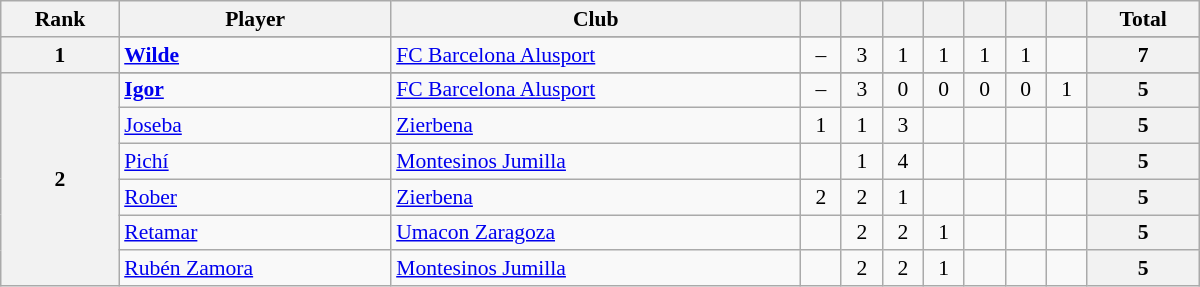<table class="wikitable" style="text-align:center; font-size:90%;" width=800>
<tr>
<th>Rank</th>
<th>Player</th>
<th>Club</th>
<th></th>
<th></th>
<th></th>
<th></th>
<th></th>
<th></th>
<th></th>
<th>Total</th>
</tr>
<tr>
<th rowspan=2>1</th>
</tr>
<tr>
<td align=left> <strong><a href='#'>Wilde</a></strong></td>
<td align=left><a href='#'>FC Barcelona Alusport</a></td>
<td>–</td>
<td>3</td>
<td>1</td>
<td>1</td>
<td>1</td>
<td>1</td>
<td></td>
<th>7</th>
</tr>
<tr>
<th rowspan=7>2</th>
</tr>
<tr>
<td align=left> <strong><a href='#'>Igor</a></strong></td>
<td align=left><a href='#'>FC Barcelona Alusport</a></td>
<td>–</td>
<td>3</td>
<td>0</td>
<td>0</td>
<td>0</td>
<td>0</td>
<td>1</td>
<th>5</th>
</tr>
<tr>
<td align=left> <a href='#'>Joseba</a></td>
<td align=left><a href='#'>Zierbena</a></td>
<td>1</td>
<td>1</td>
<td>3</td>
<td></td>
<td></td>
<td></td>
<td></td>
<th>5</th>
</tr>
<tr>
<td align=left> <a href='#'>Pichí</a></td>
<td align=left><a href='#'>Montesinos Jumilla</a></td>
<td></td>
<td>1</td>
<td>4</td>
<td></td>
<td></td>
<td></td>
<td></td>
<th>5</th>
</tr>
<tr>
<td align=left> <a href='#'>Rober</a></td>
<td align=left><a href='#'>Zierbena</a></td>
<td>2</td>
<td>2</td>
<td>1</td>
<td></td>
<td></td>
<td></td>
<td></td>
<th>5</th>
</tr>
<tr>
<td align=left> <a href='#'>Retamar</a></td>
<td align=left><a href='#'>Umacon Zaragoza</a></td>
<td></td>
<td>2</td>
<td>2</td>
<td>1</td>
<td></td>
<td></td>
<td></td>
<th>5</th>
</tr>
<tr>
<td align=left> <a href='#'>Rubén Zamora</a></td>
<td align=left><a href='#'>Montesinos Jumilla</a></td>
<td></td>
<td>2</td>
<td>2</td>
<td>1</td>
<td></td>
<td></td>
<td></td>
<th>5</th>
</tr>
</table>
